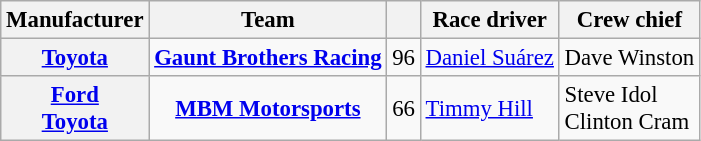<table class="wikitable" style="font-size: 95%;">
<tr>
<th>Manufacturer</th>
<th>Team</th>
<th></th>
<th>Race driver</th>
<th>Crew chief</th>
</tr>
<tr>
<th><a href='#'>Toyota</a></th>
<td style="text-align:center;"><strong><a href='#'>Gaunt Brothers Racing</a></strong></td>
<td>96</td>
<td><a href='#'>Daniel Suárez</a></td>
<td>Dave Winston</td>
</tr>
<tr>
<th><a href='#'>Ford</a> <small></small> <br> <a href='#'>Toyota</a> <small></small></th>
<td style="text-align:center;"><strong><a href='#'>MBM Motorsports</a></strong></td>
<td>66</td>
<td><a href='#'>Timmy Hill</a></td>
<td>Steve Idol <small></small> <br> Clinton Cram <small></small></td>
</tr>
</table>
